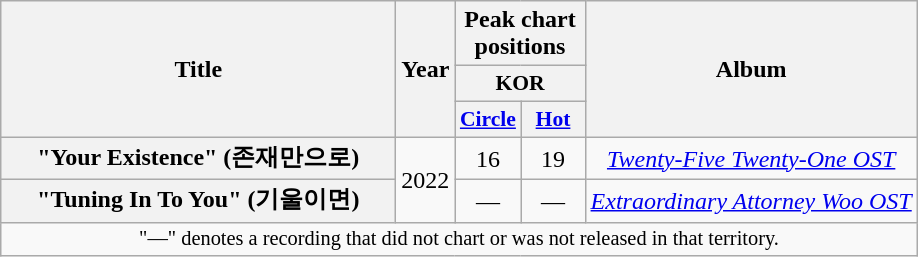<table class="wikitable plainrowheaders" style="text-align:center;">
<tr>
<th scope="col" rowspan="3" style="width:16em;">Title</th>
<th scope="col" rowspan="3">Year</th>
<th scope="col" colspan="2">Peak chart positions</th>
<th scope="col" rowspan="3">Album</th>
</tr>
<tr>
<th scope="col" colspan="2" style="width:2.5em;font-size:90%">KOR</th>
</tr>
<tr>
<th scope="col" style="width:2.5em;font-size:90%;"><a href='#'>Circle</a><br></th>
<th scope="col" style="width:2.5em;font-size:90%;"><a href='#'>Hot</a><br></th>
</tr>
<tr>
<th scope="row">"Your Existence" (존재만으로)</th>
<td rowspan="2">2022</td>
<td>16</td>
<td>19</td>
<td><em><a href='#'>Twenty-Five Twenty-One OST</a></em></td>
</tr>
<tr>
<th scope="row">"Tuning In To You" (기울이면)</th>
<td>—</td>
<td>—</td>
<td><em><a href='#'>Extraordinary Attorney Woo OST</a></em></td>
</tr>
<tr>
<td colspan="5" style="font-size:85%">"—" denotes a recording that did not chart or was not released in that territory.</td>
</tr>
</table>
